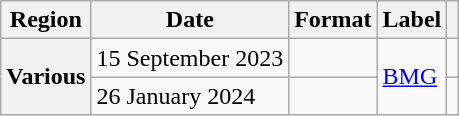<table class="wikitable plainrowheaders">
<tr>
<th scope="col">Region</th>
<th scope="col">Date</th>
<th scope="col">Format</th>
<th scope="col">Label</th>
<th scope="col"></th>
</tr>
<tr>
<th scope="row" rowspan="2">Various</th>
<td>15 September 2023</td>
<td></td>
<td rowspan="2"><a href='#'>BMG</a></td>
<td style="text-align:center;"></td>
</tr>
<tr>
<td>26 January 2024</td>
<td></td>
<td style="text-align:center;"></td>
</tr>
</table>
